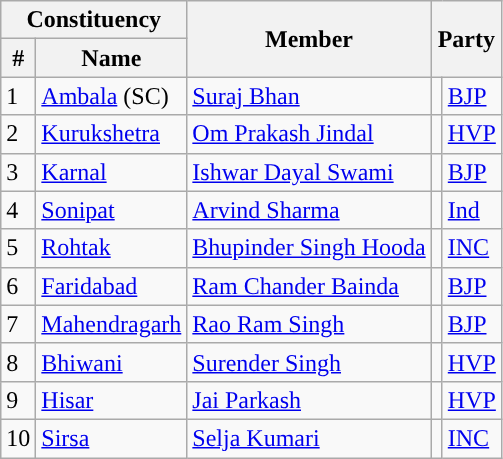<table class="wikitable sortable">
<tr>
<th colspan="2">Constituency</th>
<th rowspan="2">Member</th>
<th colspan="2" rowspan="2">Party</th>
</tr>
<tr>
<th>#</th>
<th>Name</th>
</tr>
<tr>
<td>1</td>
<td><a href='#'>Ambala</a> (SC)</td>
<td><a href='#'>Suraj Bhan</a></td>
<td style="background-color: "></td>
<td><a href='#'>BJP</a></td>
</tr>
<tr>
<td>2</td>
<td><a href='#'>Kurukshetra</a></td>
<td><a href='#'>Om Prakash Jindal</a></td>
<td style="background-color: "></td>
<td><a href='#'>HVP</a></td>
</tr>
<tr>
<td>3</td>
<td><a href='#'>Karnal</a></td>
<td><a href='#'>Ishwar Dayal Swami</a></td>
<td style="background-color: "></td>
<td><a href='#'>BJP</a></td>
</tr>
<tr>
<td>4</td>
<td><a href='#'>Sonipat</a></td>
<td><a href='#'>Arvind Sharma</a></td>
<td style="background-color: "></td>
<td><a href='#'>Ind</a></td>
</tr>
<tr>
<td>5</td>
<td><a href='#'>Rohtak</a></td>
<td><a href='#'>Bhupinder Singh Hooda</a></td>
<td style="background-color: "></td>
<td><a href='#'>INC</a></td>
</tr>
<tr>
<td>6</td>
<td><a href='#'>Faridabad</a></td>
<td><a href='#'>Ram Chander Bainda</a></td>
<td style="background-color: "></td>
<td><a href='#'>BJP</a></td>
</tr>
<tr>
<td>7</td>
<td><a href='#'>Mahendragarh</a></td>
<td><a href='#'>Rao Ram Singh</a></td>
<td style="background-color: "></td>
<td><a href='#'>BJP</a></td>
</tr>
<tr>
<td>8</td>
<td><a href='#'>Bhiwani</a></td>
<td><a href='#'>Surender Singh</a></td>
<td style="background-color: "></td>
<td><a href='#'>HVP</a></td>
</tr>
<tr>
<td>9</td>
<td><a href='#'>Hisar</a></td>
<td><a href='#'>Jai Parkash</a></td>
<td style="background-color: "></td>
<td><a href='#'>HVP</a></td>
</tr>
<tr>
<td>10</td>
<td><a href='#'>Sirsa</a></td>
<td><a href='#'>Selja Kumari</a></td>
<td style="background-color: "></td>
<td><a href='#'>INC</a></td>
</tr>
</table>
